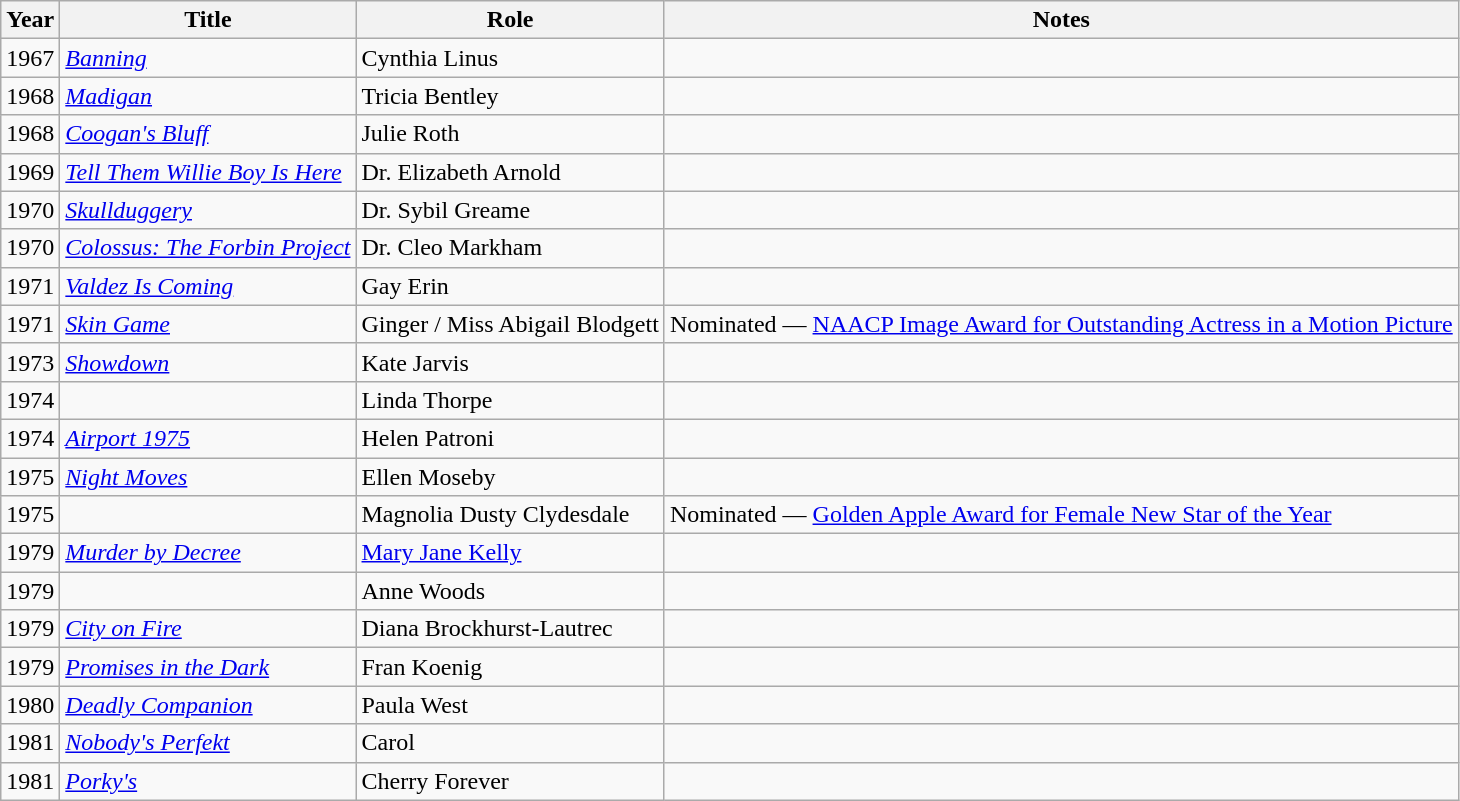<table class="wikitable sortable">
<tr>
<th>Year</th>
<th>Title</th>
<th>Role</th>
<th class="unsortable">Notes</th>
</tr>
<tr>
<td>1967</td>
<td><em><a href='#'>Banning</a></em></td>
<td>Cynthia Linus</td>
<td></td>
</tr>
<tr>
<td>1968</td>
<td><em><a href='#'>Madigan</a></em></td>
<td>Tricia Bentley</td>
<td></td>
</tr>
<tr>
<td>1968</td>
<td><em><a href='#'>Coogan's Bluff</a></em></td>
<td>Julie Roth</td>
<td></td>
</tr>
<tr>
<td>1969</td>
<td><em><a href='#'>Tell Them Willie Boy Is Here</a></em></td>
<td>Dr. Elizabeth Arnold</td>
<td></td>
</tr>
<tr>
<td>1970</td>
<td><em><a href='#'>Skullduggery</a></em></td>
<td>Dr. Sybil Greame</td>
<td></td>
</tr>
<tr>
<td>1970</td>
<td><em><a href='#'>Colossus: The Forbin Project</a></em></td>
<td>Dr. Cleo Markham</td>
<td></td>
</tr>
<tr>
<td>1971</td>
<td><em><a href='#'>Valdez Is Coming</a></em></td>
<td>Gay Erin</td>
<td></td>
</tr>
<tr>
<td>1971</td>
<td><em><a href='#'>Skin Game</a></em></td>
<td>Ginger / Miss Abigail Blodgett</td>
<td>Nominated — <a href='#'>NAACP Image Award for Outstanding Actress in a Motion Picture</a></td>
</tr>
<tr>
<td>1973</td>
<td><em><a href='#'>Showdown</a></em></td>
<td>Kate Jarvis</td>
<td></td>
</tr>
<tr>
<td>1974</td>
<td><em></em></td>
<td>Linda Thorpe</td>
<td></td>
</tr>
<tr>
<td>1974</td>
<td><em><a href='#'>Airport 1975</a></em></td>
<td>Helen Patroni</td>
<td></td>
</tr>
<tr>
<td>1975</td>
<td><em><a href='#'>Night Moves</a></em></td>
<td>Ellen Moseby</td>
<td></td>
</tr>
<tr>
<td>1975</td>
<td><em></em></td>
<td>Magnolia Dusty Clydesdale</td>
<td>Nominated — <a href='#'>Golden Apple Award for Female New Star of the Year</a></td>
</tr>
<tr>
<td>1979</td>
<td><em><a href='#'>Murder by Decree</a></em></td>
<td><a href='#'>Mary Jane Kelly</a></td>
<td></td>
</tr>
<tr>
<td>1979</td>
<td><em></em></td>
<td>Anne Woods</td>
<td></td>
</tr>
<tr>
<td>1979</td>
<td><em><a href='#'>City on Fire</a></em></td>
<td>Diana Brockhurst-Lautrec</td>
<td></td>
</tr>
<tr>
<td>1979</td>
<td><em><a href='#'>Promises in the Dark</a></em></td>
<td>Fran Koenig</td>
<td></td>
</tr>
<tr>
<td>1980</td>
<td><em><a href='#'>Deadly Companion</a></em></td>
<td>Paula West</td>
<td></td>
</tr>
<tr>
<td>1981</td>
<td><em><a href='#'>Nobody's Perfekt</a></em></td>
<td>Carol</td>
<td></td>
</tr>
<tr>
<td>1981</td>
<td><em><a href='#'>Porky's</a></em></td>
<td>Cherry Forever</td>
<td></td>
</tr>
</table>
